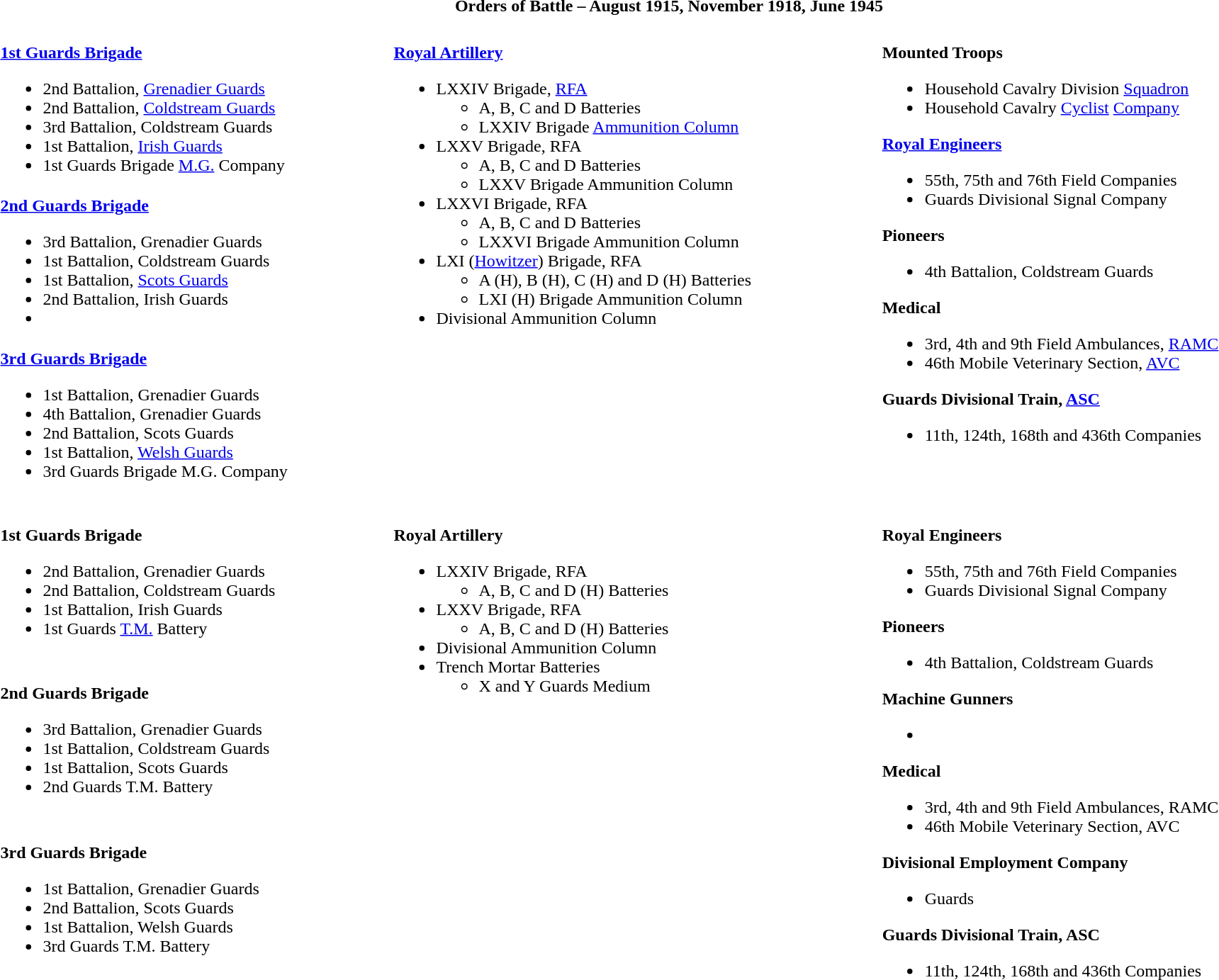<table class="toccolours collapsible" style="width:100%; background:transparent;">
<tr>
<th colspan=3>Orders of Battle – August 1915, November 1918, June 1945</th>
</tr>
<tr>
<td colspan=3><br></td>
</tr>
<tr valign=top>
<td><strong><a href='#'>1st Guards Brigade</a></strong><br><ul><li>2nd Battalion, <a href='#'>Grenadier Guards</a></li><li>2nd Battalion, <a href='#'>Coldstream Guards</a></li><li>3rd Battalion, Coldstream Guards</li><li>1st Battalion, <a href='#'>Irish Guards</a></li><li>1st Guards Brigade <a href='#'>M.G.</a> Company</li></ul></td>
<td rowspan=3><strong><a href='#'>Royal Artillery</a></strong><br><ul><li>LXXIV Brigade, <a href='#'>RFA</a><ul><li>A, B, C and D Batteries</li><li>LXXIV Brigade <a href='#'>Ammunition Column</a></li></ul></li><li>LXXV Brigade, RFA<ul><li>A, B, C and D Batteries</li><li>LXXV Brigade Ammunition Column</li></ul></li><li>LXXVI Brigade, RFA<ul><li>A, B, C and D Batteries</li><li>LXXVI Brigade Ammunition Column</li></ul></li><li>LXI (<a href='#'>Howitzer</a>) Brigade, RFA<ul><li>A (H), B (H), C (H) and D (H) Batteries</li><li>LXI (H) Brigade Ammunition Column</li></ul></li><li>Divisional Ammunition Column</li></ul></td>
<td rowspan=3><strong>Mounted Troops</strong><br><ul><li>Household Cavalry Division <a href='#'>Squadron</a></li><li>Household Cavalry <a href='#'>Cyclist</a> <a href='#'>Company</a></li></ul><strong><a href='#'>Royal Engineers</a></strong><ul><li>55th, 75th and 76th Field Companies</li><li>Guards Divisional Signal Company</li></ul><strong>Pioneers</strong><ul><li>4th Battalion, Coldstream Guards</li></ul><strong>Medical</strong><ul><li>3rd, 4th and 9th Field Ambulances, <a href='#'>RAMC</a></li><li>46th Mobile Veterinary Section, <a href='#'>AVC</a></li></ul><strong>Guards Divisional Train, <a href='#'>ASC</a></strong><ul><li>11th, 124th, 168th and 436th Companies</li></ul></td>
</tr>
<tr valign=top>
<td><strong><a href='#'>2nd Guards Brigade</a></strong><br><ul><li>3rd Battalion, Grenadier Guards</li><li>1st Battalion, Coldstream Guards</li><li>1st Battalion, <a href='#'>Scots Guards</a></li><li>2nd Battalion, Irish Guards</li><li></li></ul></td>
</tr>
<tr valign=top>
<td><strong><a href='#'>3rd Guards Brigade</a></strong><br><ul><li>1st Battalion, Grenadier Guards</li><li>4th Battalion, Grenadier Guards</li><li>2nd Battalion, Scots Guards</li><li>1st Battalion, <a href='#'>Welsh Guards</a></li><li>3rd Guards Brigade M.G. Company</li></ul></td>
</tr>
<tr>
<td colspan=3><br></td>
</tr>
<tr valign=top>
<td><strong>1st Guards Brigade</strong><br><ul><li>2nd Battalion, Grenadier Guards</li><li>2nd Battalion, Coldstream Guards</li><li>1st Battalion, Irish Guards</li><li>1st Guards <a href='#'>T.M.</a> Battery</li></ul></td>
<td rowspan=3><strong>Royal Artillery</strong><br><ul><li>LXXIV Brigade, RFA<ul><li>A, B, C and D (H) Batteries</li></ul></li><li>LXXV Brigade, RFA<ul><li>A, B, C and D (H) Batteries</li></ul></li><li>Divisional Ammunition Column</li><li>Trench Mortar Batteries<ul><li>X and Y Guards Medium</li></ul></li></ul></td>
<td rowspan=3><strong>Royal Engineers</strong><br><ul><li>55th, 75th and 76th Field Companies</li><li>Guards Divisional Signal Company</li></ul><strong>Pioneers</strong><ul><li>4th Battalion, Coldstream Guards</li></ul><strong>Machine Gunners</strong><ul><li></li></ul><strong>Medical</strong><ul><li>3rd, 4th and 9th Field Ambulances, RAMC</li><li>46th Mobile Veterinary Section, AVC</li></ul><strong>Divisional Employment Company</strong><ul><li>Guards</li></ul><strong>Guards Divisional Train, ASC</strong><ul><li>11th, 124th, 168th and 436th Companies</li></ul></td>
</tr>
<tr valign=top>
<td><strong>2nd Guards Brigade</strong><br><ul><li>3rd Battalion, Grenadier Guards</li><li>1st Battalion, Coldstream Guards</li><li>1st Battalion, Scots Guards</li><li>2nd Guards T.M. Battery</li></ul></td>
</tr>
<tr valign=top>
<td><strong>3rd Guards Brigade</strong><br><ul><li>1st Battalion, Grenadier Guards</li><li>2nd Battalion, Scots Guards</li><li>1st Battalion, Welsh Guards</li><li>3rd Guards T.M. Battery</li></ul></td>
</tr>
<tr>
</tr>
</table>
